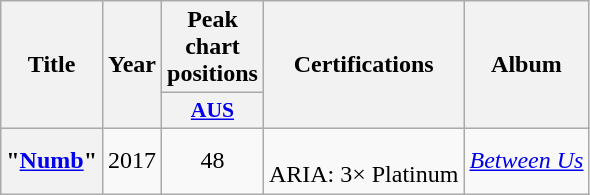<table class="wikitable plainrowheaders" style=text-align:center;>
<tr>
<th scope="col" rowspan="2">Title</th>
<th scope="col" rowspan="2">Year</th>
<th>Peak chart positions</th>
<th scope="col" rowspan="2">Certifications</th>
<th scope="col" rowspan="2">Album</th>
</tr>
<tr>
<th scope="col" style="width:3em;font-size:90%;"><a href='#'>AUS</a><br></th>
</tr>
<tr>
<th scope="row">"<a href='#'>Numb</a>"<br></th>
<td>2017</td>
<td>48</td>
<td><br>ARIA: 3× Platinum</td>
<td><em><a href='#'>Between Us</a></em></td>
</tr>
</table>
